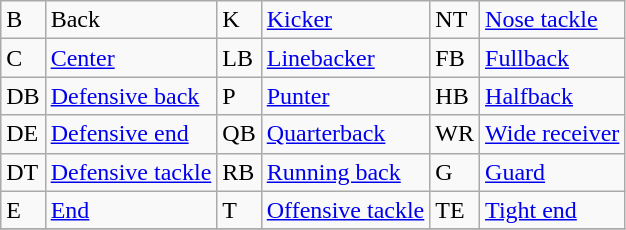<table class="wikitable">
<tr>
<td>B</td>
<td>Back</td>
<td>K</td>
<td><a href='#'>Kicker</a></td>
<td>NT</td>
<td><a href='#'>Nose tackle</a></td>
</tr>
<tr>
<td>C</td>
<td><a href='#'>Center</a></td>
<td>LB</td>
<td><a href='#'>Linebacker</a></td>
<td>FB</td>
<td><a href='#'>Fullback</a></td>
</tr>
<tr>
<td>DB</td>
<td><a href='#'>Defensive back</a></td>
<td>P</td>
<td><a href='#'>Punter</a></td>
<td>HB</td>
<td><a href='#'>Halfback</a></td>
</tr>
<tr>
<td>DE</td>
<td><a href='#'>Defensive end</a></td>
<td>QB</td>
<td><a href='#'>Quarterback</a></td>
<td>WR</td>
<td><a href='#'>Wide receiver</a></td>
</tr>
<tr>
<td>DT</td>
<td><a href='#'>Defensive tackle</a></td>
<td>RB</td>
<td><a href='#'>Running back</a></td>
<td>G</td>
<td><a href='#'>Guard</a></td>
</tr>
<tr>
<td>E</td>
<td><a href='#'>End</a></td>
<td>T</td>
<td><a href='#'>Offensive tackle</a></td>
<td>TE</td>
<td><a href='#'>Tight end</a></td>
</tr>
<tr>
</tr>
</table>
